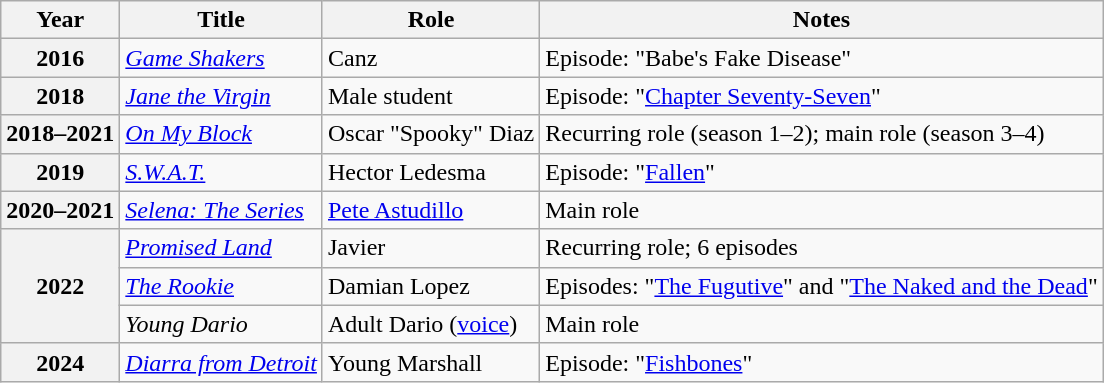<table class="wikitable plainrowheaders sortable">
<tr>
<th scope="col">Year</th>
<th scope="col">Title</th>
<th scope="col">Role</th>
<th scope="col" class="unsortable">Notes</th>
</tr>
<tr>
<th scope="row">2016</th>
<td><em><a href='#'>Game Shakers</a></em></td>
<td>Canz</td>
<td>Episode: "Babe's Fake Disease"</td>
</tr>
<tr>
<th scope="row">2018</th>
<td><em><a href='#'>Jane the Virgin</a></em></td>
<td>Male student</td>
<td>Episode: "<a href='#'>Chapter Seventy-Seven</a>"</td>
</tr>
<tr>
<th scope="row">2018–2021</th>
<td><em><a href='#'>On My Block</a></em></td>
<td>Oscar "Spooky" Diaz</td>
<td>Recurring role (season 1–2); main role (season 3–4)</td>
</tr>
<tr>
<th scope="row">2019</th>
<td><em><a href='#'>S.W.A.T.</a></em></td>
<td>Hector Ledesma</td>
<td>Episode: "<a href='#'>Fallen</a>"</td>
</tr>
<tr>
<th scope="row">2020–2021</th>
<td><em><a href='#'>Selena: The Series</a></em></td>
<td><a href='#'>Pete Astudillo</a></td>
<td>Main role</td>
</tr>
<tr>
<th rowspan="3" scope="row">2022</th>
<td><em><a href='#'>Promised Land</a></em></td>
<td>Javier</td>
<td>Recurring role; 6 episodes</td>
</tr>
<tr>
<td><em><a href='#'>The Rookie</a></em></td>
<td>Damian Lopez</td>
<td>Episodes: "<a href='#'>The Fugutive</a>" and "<a href='#'>The Naked and the Dead</a>"</td>
</tr>
<tr>
<td><em>Young Dario</em></td>
<td>Adult Dario (<a href='#'>voice</a>)</td>
<td>Main role</td>
</tr>
<tr>
<th scope="row">2024</th>
<td><em><a href='#'>Diarra from Detroit</a></em></td>
<td>Young Marshall</td>
<td>Episode: "<a href='#'>Fishbones</a>"</td>
</tr>
</table>
